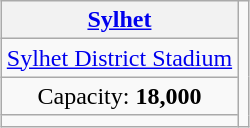<table class="wikitable" style="margin:1em auto; text-align:center">
<tr>
<th><a href='#'>Sylhet</a></th>
<td rowspan="4"></td>
</tr>
<tr>
<td><a href='#'>Sylhet District Stadium</a></td>
</tr>
<tr>
<td>Capacity: <strong>18,000</strong></td>
</tr>
<tr>
<td></td>
</tr>
</table>
